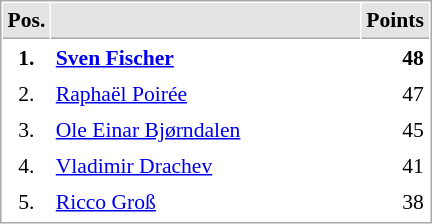<table cellspacing="1" cellpadding="3" style="border:1px solid #AAAAAA;font-size:90%">
<tr bgcolor="#E4E4E4">
<th style="border-bottom:1px solid #AAAAAA" width=10>Pos.</th>
<th style="border-bottom:1px solid #AAAAAA" width=200></th>
<th style="border-bottom:1px solid #AAAAAA" width=20>Points</th>
</tr>
<tr>
<td align="center"><strong>1.</strong></td>
<td> <strong><a href='#'>Sven Fischer</a></strong></td>
<td align="right"><strong>48</strong></td>
</tr>
<tr>
<td align="center">2.</td>
<td> <a href='#'>Raphaël Poirée</a></td>
<td align="right">47</td>
</tr>
<tr>
<td align="center">3.</td>
<td> <a href='#'>Ole Einar Bjørndalen</a></td>
<td align="right">45</td>
</tr>
<tr>
<td align="center">4.</td>
<td> <a href='#'>Vladimir Drachev</a></td>
<td align="right">41</td>
</tr>
<tr>
<td align="center">5.</td>
<td> <a href='#'>Ricco Groß</a></td>
<td align="right">38</td>
</tr>
<tr>
</tr>
</table>
